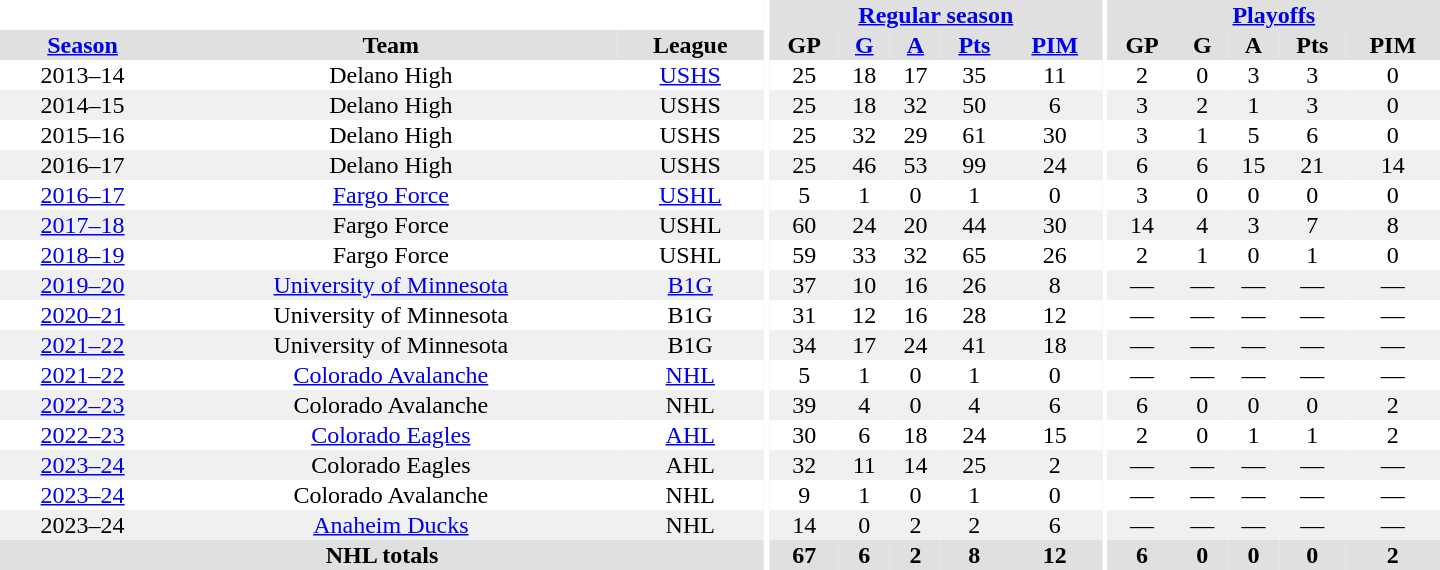<table border="0" cellpadding="1" cellspacing="0" style="text-align:center; width:60em;">
<tr bgcolor="#e0e0e0">
<th colspan="3" bgcolor="#ffffff"></th>
<th rowspan="99" bgcolor="#ffffff"></th>
<th colspan="5"><a href='#'>Regular season</a></th>
<th rowspan="99" bgcolor="#ffffff"></th>
<th colspan="5"><a href='#'>Playoffs</a></th>
</tr>
<tr bgcolor="#e0e0e0">
<th><a href='#'>Season</a></th>
<th>Team</th>
<th>League</th>
<th>GP</th>
<th><a href='#'>G</a></th>
<th><a href='#'>A</a></th>
<th><a href='#'>Pts</a></th>
<th><a href='#'>PIM</a></th>
<th>GP</th>
<th>G</th>
<th>A</th>
<th>Pts</th>
<th>PIM</th>
</tr>
<tr>
<td>2013–14</td>
<td>Delano High</td>
<td><a href='#'>USHS</a></td>
<td>25</td>
<td>18</td>
<td>17</td>
<td>35</td>
<td>11</td>
<td>2</td>
<td>0</td>
<td>3</td>
<td>3</td>
<td>0</td>
</tr>
<tr bgcolor="#f0f0f0">
<td>2014–15</td>
<td>Delano High</td>
<td>USHS</td>
<td>25</td>
<td>18</td>
<td>32</td>
<td>50</td>
<td>6</td>
<td>3</td>
<td>2</td>
<td>1</td>
<td>3</td>
<td>0</td>
</tr>
<tr>
<td>2015–16</td>
<td>Delano High</td>
<td>USHS</td>
<td>25</td>
<td>32</td>
<td>29</td>
<td>61</td>
<td>30</td>
<td>3</td>
<td>1</td>
<td>5</td>
<td>6</td>
<td>0</td>
</tr>
<tr bgcolor="#f0f0f0">
<td>2016–17</td>
<td>Delano High</td>
<td>USHS</td>
<td>25</td>
<td>46</td>
<td>53</td>
<td>99</td>
<td>24</td>
<td>6</td>
<td>6</td>
<td>15</td>
<td>21</td>
<td>14</td>
</tr>
<tr>
<td><a href='#'>2016–17</a></td>
<td><a href='#'>Fargo Force</a></td>
<td><a href='#'>USHL</a></td>
<td>5</td>
<td>1</td>
<td>0</td>
<td>1</td>
<td>0</td>
<td>3</td>
<td>0</td>
<td>0</td>
<td>0</td>
<td>0</td>
</tr>
<tr bgcolor="#f0f0f0">
<td><a href='#'>2017–18</a></td>
<td>Fargo Force</td>
<td>USHL</td>
<td>60</td>
<td>24</td>
<td>20</td>
<td>44</td>
<td>30</td>
<td>14</td>
<td>4</td>
<td>3</td>
<td>7</td>
<td>8</td>
</tr>
<tr>
<td><a href='#'>2018–19</a></td>
<td>Fargo Force</td>
<td>USHL</td>
<td>59</td>
<td>33</td>
<td>32</td>
<td>65</td>
<td>26</td>
<td>2</td>
<td>1</td>
<td>0</td>
<td>1</td>
<td>0</td>
</tr>
<tr bgcolor="#f0f0f0">
<td><a href='#'>2019–20</a></td>
<td><a href='#'>University of Minnesota</a></td>
<td><a href='#'>B1G</a></td>
<td>37</td>
<td>10</td>
<td>16</td>
<td>26</td>
<td>8</td>
<td>—</td>
<td>—</td>
<td>—</td>
<td>—</td>
<td>—</td>
</tr>
<tr>
<td><a href='#'>2020–21</a></td>
<td>University of Minnesota</td>
<td>B1G</td>
<td>31</td>
<td>12</td>
<td>16</td>
<td>28</td>
<td>12</td>
<td>—</td>
<td>—</td>
<td>—</td>
<td>—</td>
<td>—</td>
</tr>
<tr bgcolor="#f0f0f0">
<td><a href='#'>2021–22</a></td>
<td>University of Minnesota</td>
<td>B1G</td>
<td>34</td>
<td>17</td>
<td>24</td>
<td>41</td>
<td>18</td>
<td>—</td>
<td>—</td>
<td>—</td>
<td>—</td>
<td>—</td>
</tr>
<tr>
<td><a href='#'>2021–22</a></td>
<td><a href='#'>Colorado Avalanche</a></td>
<td><a href='#'>NHL</a></td>
<td>5</td>
<td>1</td>
<td>0</td>
<td>1</td>
<td>0</td>
<td>—</td>
<td>—</td>
<td>—</td>
<td>—</td>
<td>—</td>
</tr>
<tr bgcolor="#f0f0f0">
<td><a href='#'>2022–23</a></td>
<td>Colorado Avalanche</td>
<td>NHL</td>
<td>39</td>
<td>4</td>
<td>0</td>
<td>4</td>
<td>6</td>
<td>6</td>
<td>0</td>
<td>0</td>
<td>0</td>
<td>2</td>
</tr>
<tr>
<td><a href='#'>2022–23</a></td>
<td><a href='#'>Colorado Eagles</a></td>
<td><a href='#'>AHL</a></td>
<td>30</td>
<td>6</td>
<td>18</td>
<td>24</td>
<td>15</td>
<td>2</td>
<td>0</td>
<td>1</td>
<td>1</td>
<td>2</td>
</tr>
<tr bgcolor="#f0f0f0">
<td><a href='#'>2023–24</a></td>
<td>Colorado Eagles</td>
<td>AHL</td>
<td>32</td>
<td>11</td>
<td>14</td>
<td>25</td>
<td>2</td>
<td>—</td>
<td>—</td>
<td>—</td>
<td>—</td>
<td>—</td>
</tr>
<tr>
<td><a href='#'>2023–24</a></td>
<td>Colorado Avalanche</td>
<td>NHL</td>
<td>9</td>
<td>1</td>
<td>0</td>
<td>1</td>
<td>0</td>
<td>—</td>
<td>—</td>
<td>—</td>
<td>—</td>
<td>—</td>
</tr>
<tr bgcolor="#f0f0f0">
<td>2023–24</td>
<td><a href='#'>Anaheim Ducks</a></td>
<td>NHL</td>
<td>14</td>
<td>0</td>
<td>2</td>
<td>2</td>
<td>6</td>
<td>—</td>
<td>—</td>
<td>—</td>
<td>—</td>
<td>—</td>
</tr>
<tr bgcolor="#e0e0e0">
<th colspan="3">NHL totals</th>
<th>67</th>
<th>6</th>
<th>2</th>
<th>8</th>
<th>12</th>
<th>6</th>
<th>0</th>
<th>0</th>
<th>0</th>
<th>2</th>
</tr>
</table>
